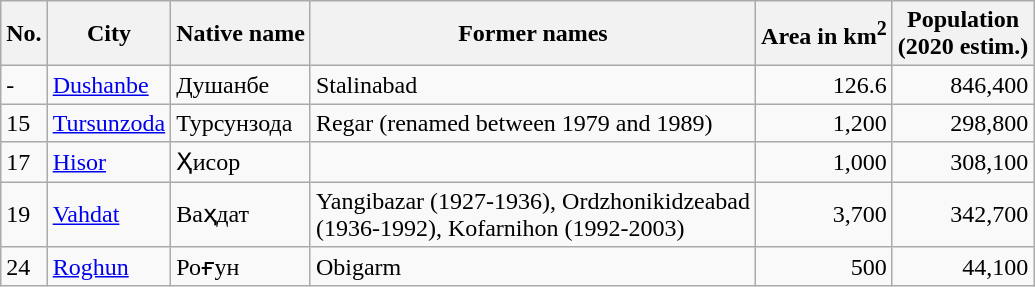<table class="wikitable sortable">
<tr>
<th>No.</th>
<th>City</th>
<th>Native name</th>
<th>Former names</th>
<th>Area in km<sup>2</sup></th>
<th>Population<br>(2020 estim.)</th>
</tr>
<tr>
<td>-</td>
<td><a href='#'>Dushanbe</a></td>
<td>Душанбе</td>
<td>Stalinabad</td>
<td align="right">126.6</td>
<td align="right">846,400</td>
</tr>
<tr>
<td>15</td>
<td><a href='#'>Tursunzoda</a></td>
<td>Турсунзода</td>
<td>Regar (renamed between 1979 and 1989)</td>
<td align="right">1,200</td>
<td align="right">298,800</td>
</tr>
<tr>
<td>17</td>
<td><a href='#'>Hisor</a></td>
<td>Ҳисор</td>
<td></td>
<td align="right">1,000</td>
<td align="right">308,100</td>
</tr>
<tr>
<td>19</td>
<td><a href='#'>Vahdat</a></td>
<td>Ваҳдат</td>
<td>Yangibazar (1927-1936), Ordzhonikidzeabad <br>(1936-1992), Kofarnihon (1992-2003)</td>
<td align="right">3,700</td>
<td align="right">342,700</td>
</tr>
<tr>
<td>24</td>
<td><a href='#'>Roghun</a></td>
<td>Роғун</td>
<td>Obigarm</td>
<td align="right">500</td>
<td align="right">44,100</td>
</tr>
</table>
